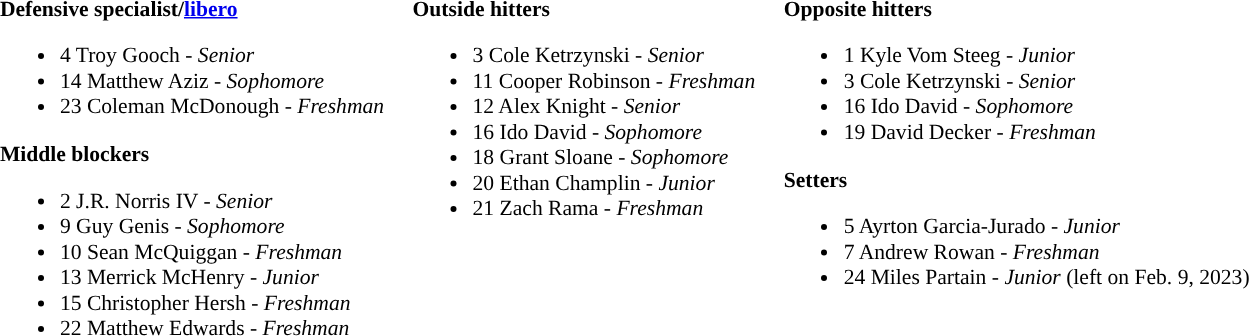<table class="toccolours" style="border-collapse:collapse; font-size:90%;">
<tr>
<td colspan="7"></td>
</tr>
<tr>
</tr>
<tr>
<td width="03"> </td>
<td valign="top"><br><strong>Defensive specialist/<a href='#'>libero</a></strong><ul><li>4 Troy Gooch - <em> Senior</em></li><li>14 Matthew Aziz - <em>Sophomore</em></li><li>23 Coleman McDonough - <em>Freshman</em></li></ul><strong>Middle blockers</strong><ul><li>2 J.R. Norris IV - <em> Senior</em></li><li>9 Guy Genis - <em> Sophomore</em></li><li>10 Sean McQuiggan - <em> Freshman</em></li><li>13 Merrick McHenry  - <em> Junior</em></li><li>15 Christopher Hersh - <em>Freshman</em></li><li>22 Matthew Edwards - <em> Freshman</em></li></ul></td>
<td width="15"> </td>
<td valign="top"><br><strong>Outside hitters</strong><ul><li>3 Cole Ketrzynski - <em>Senior</em></li><li>11 Cooper Robinson - <em> Freshman</em></li><li>12 Alex Knight - <em>Senior</em></li><li>16 Ido David - <em>Sophomore</em></li><li>18 Grant Sloane - <em> Sophomore</em></li><li>20 Ethan Champlin - <em>Junior</em></li><li>21 Zach Rama - <em>Freshman</em></li></ul></td>
<td width="15"> </td>
<td valign="top"><br><strong>Opposite hitters</strong><ul><li>1 Kyle Vom Steeg - <em> Junior</em></li><li>3 Cole Ketrzynski - <em>Senior</em></li><li>16 Ido David - <em>Sophomore</em></li><li>19 David Decker - <em>Freshman</em></li></ul><strong>Setters</strong><ul><li>5 Ayrton Garcia-Jurado - <em> Junior</em></li><li>7 Andrew Rowan - <em>Freshman</em></li><li>24 Miles Partain - <em>Junior</em> (left on Feb. 9, 2023)</li></ul></td>
<td width="20"> </td>
</tr>
</table>
